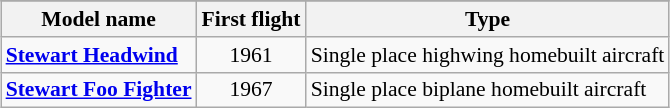<table class="wikitable"  style="margin:auto; font-size:90%;">
<tr>
</tr>
<tr style="background:#efefef;">
<th>Model name</th>
<th>First flight</th>
<th>Type</th>
</tr>
<tr>
<td align=left><strong><a href='#'>Stewart Headwind</a></strong></td>
<td align=center>1961</td>
<td align=left>Single place highwing homebuilt aircraft</td>
</tr>
<tr>
<td align=left><strong><a href='#'>Stewart Foo Fighter</a></strong></td>
<td align=center>1967</td>
<td align=left>Single place biplane homebuilt aircraft</td>
</tr>
</table>
